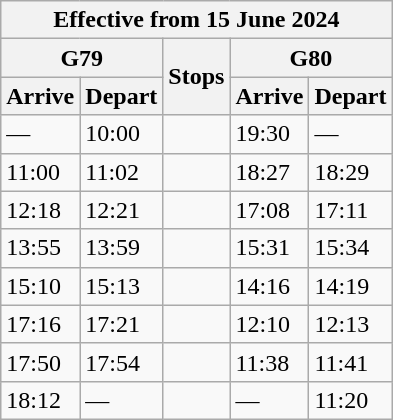<table class="wikitable">
<tr>
<th colspan=6>Effective from 15 June 2024</th>
</tr>
<tr>
<th colspan="2">G79</th>
<th rowspan="2">Stops</th>
<th colspan="2">G80</th>
</tr>
<tr>
<th>Arrive</th>
<th>Depart</th>
<th>Arrive</th>
<th>Depart</th>
</tr>
<tr>
<td>—</td>
<td>10:00</td>
<td></td>
<td>19:30</td>
<td>—</td>
</tr>
<tr>
<td>11:00</td>
<td>11:02</td>
<td></td>
<td>18:27</td>
<td>18:29</td>
</tr>
<tr>
<td>12:18</td>
<td>12:21</td>
<td></td>
<td>17:08</td>
<td>17:11</td>
</tr>
<tr>
<td>13:55</td>
<td>13:59</td>
<td></td>
<td>15:31</td>
<td>15:34</td>
</tr>
<tr>
<td>15:10</td>
<td>15:13</td>
<td></td>
<td>14:16</td>
<td>14:19</td>
</tr>
<tr>
<td>17:16</td>
<td>17:21</td>
<td></td>
<td>12:10</td>
<td>12:13</td>
</tr>
<tr>
<td>17:50</td>
<td>17:54</td>
<td></td>
<td>11:38</td>
<td>11:41</td>
</tr>
<tr>
<td>18:12</td>
<td>—</td>
<td></td>
<td>—</td>
<td>11:20</td>
</tr>
</table>
